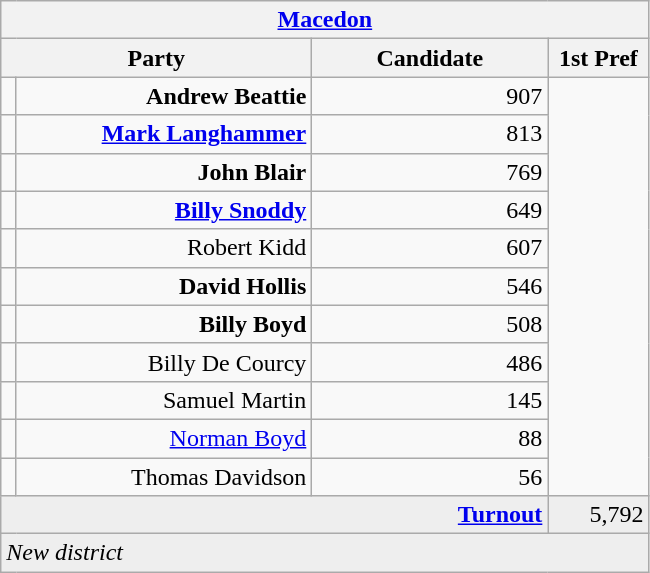<table class="wikitable">
<tr>
<th colspan="4" align="center"><a href='#'>Macedon</a></th>
</tr>
<tr>
<th colspan="2" align="center" width=200>Party</th>
<th width=150>Candidate</th>
<th width=60>1st Pref</th>
</tr>
<tr>
<td></td>
<td align="right"><strong>Andrew Beattie</strong></td>
<td align="right">907</td>
</tr>
<tr>
<td></td>
<td align="right"><strong><a href='#'>Mark Langhammer</a></strong></td>
<td align="right">813</td>
</tr>
<tr>
<td></td>
<td align="right"><strong>John Blair</strong></td>
<td align="right">769</td>
</tr>
<tr>
<td></td>
<td align="right"><strong><a href='#'>Billy Snoddy</a></strong></td>
<td align="right">649</td>
</tr>
<tr>
<td></td>
<td align="right">Robert Kidd</td>
<td align="right">607</td>
</tr>
<tr>
<td></td>
<td align="right"><strong>David Hollis</strong></td>
<td align="right">546</td>
</tr>
<tr>
<td></td>
<td align="right"><strong>Billy Boyd</strong></td>
<td align="right">508</td>
</tr>
<tr>
<td></td>
<td align="right">Billy De Courcy</td>
<td align="right">486</td>
</tr>
<tr>
<td></td>
<td align="right">Samuel Martin</td>
<td align="right">145</td>
</tr>
<tr>
<td></td>
<td align="right"><a href='#'>Norman Boyd</a></td>
<td align="right">88</td>
</tr>
<tr>
<td></td>
<td align="right">Thomas Davidson</td>
<td align="right">56</td>
</tr>
<tr bgcolor="EEEEEE">
<td colspan=3 align="right"><strong><a href='#'>Turnout</a></strong></td>
<td align="right">5,792</td>
</tr>
<tr>
<td colspan=4 bgcolor="EEEEEE"><em>New district</em></td>
</tr>
</table>
